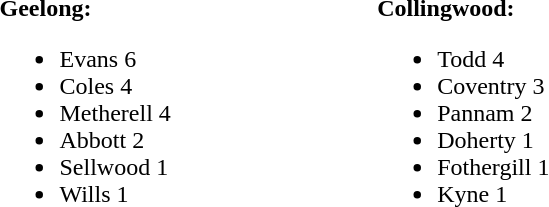<table width="40%">
<tr>
<td valign="top" width="30%"><br><strong>Geelong:</strong><ul><li>Evans 6</li><li>Coles 4</li><li>Metherell 4</li><li>Abbott 2</li><li>Sellwood 1</li><li>Wills 1</li></ul></td>
<td valign="top" width="30%"><br><strong>Collingwood:</strong><ul><li>Todd 4</li><li>Coventry 3</li><li>Pannam 2</li><li>Doherty 1</li><li>Fothergill 1</li><li>Kyne 1</li></ul></td>
</tr>
</table>
